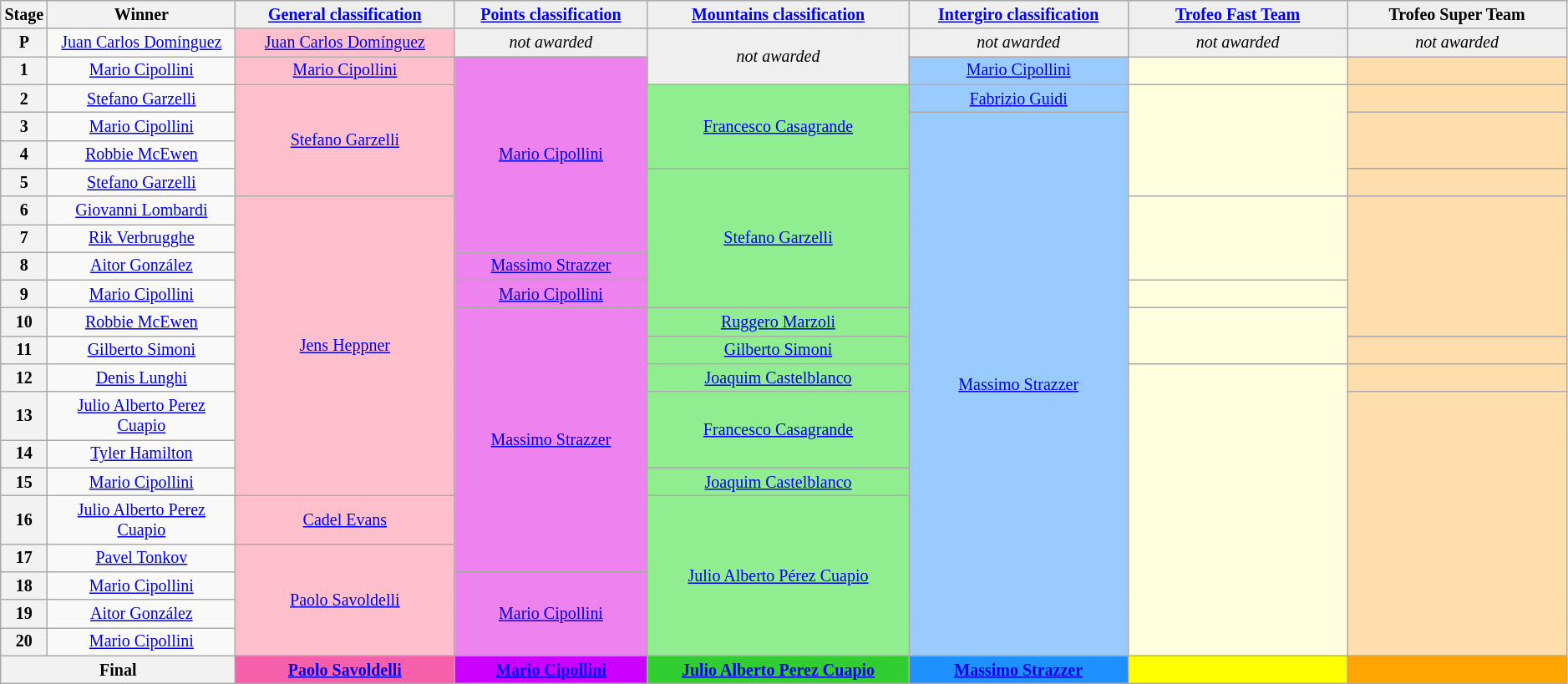<table class="wikitable" style="text-align: center; font-size:smaller;">
<tr style="background:#efefef;">
<th style="width:1%;">Stage</th>
<th style="width:12%;">Winner</th>
<th style="background:#efefef; style=;"width:14%;"><a href='#'>General classification</a><br></th>
<th style="background:#efefef; style=;"width:14%;"><a href='#'>Points classification</a><br></th>
<th style="background:#efefef; style=;"width:14%;"><a href='#'>Mountains classification</a><br></th>
<th style="background:#efefef; style=;"width:14%;"><a href='#'>Intergiro classification</a><br></th>
<th style="background:#efefef; width:14%;"><a href='#'>Trofeo Fast Team</a></th>
<th style="background:#efefef; width:14%;">Trofeo Super Team</th>
</tr>
<tr>
<th>P</th>
<td><a href='#'>Juan Carlos Domínguez</a></td>
<td style="background:pink;" rowspan="1"><a href='#'>Juan Carlos Domínguez</a></td>
<td style="background:#EFEFEF;"><em>not awarded</em></td>
<td style="background:#EFEFEF;" rowspan="2"><em>not awarded</em></td>
<td style="background:#EFEFEF;"><em>not awarded</em></td>
<td style="background:#EFEFEF;"><em>not awarded</em></td>
<td style="background:#EFEFEF;"><em>not awarded</em></td>
</tr>
<tr>
<th>1</th>
<td><a href='#'>Mario Cipollini</a></td>
<td style="background:pink;" rowspan="1"><a href='#'>Mario Cipollini</a></td>
<td style="background:violet;" rowspan="7"><a href='#'>Mario Cipollini</a></td>
<td style="background:#99CBFF;" rowspan="1"><a href='#'>Mario Cipollini</a></td>
<td style="background:lightyellow;"></td>
<td style="background:navajowhite;"></td>
</tr>
<tr>
<th>2</th>
<td><a href='#'>Stefano Garzelli</a></td>
<td style="background:pink;" rowspan="4"><a href='#'>Stefano Garzelli</a></td>
<td style="background:lightgreen;" rowspan="3"><a href='#'>Francesco Casagrande</a></td>
<td style="background:#99CBFF;" rowspan="1"><a href='#'>Fabrizio Guidi</a></td>
<td style="background:lightyellow;" rowspan="4"></td>
<td style="background:navajowhite;"></td>
</tr>
<tr>
<th>3</th>
<td><a href='#'>Mario Cipollini</a></td>
<td style="background:#99CBFF;" rowspan="18"><a href='#'>Massimo Strazzer</a></td>
<td style="background:navajowhite;" rowspan="2"></td>
</tr>
<tr>
<th>4</th>
<td><a href='#'>Robbie McEwen</a></td>
</tr>
<tr>
<th>5</th>
<td><a href='#'>Stefano Garzelli</a></td>
<td style="background:lightgreen;" rowspan="5"><a href='#'>Stefano Garzelli</a></td>
<td style="background:navajowhite;"></td>
</tr>
<tr>
<th>6</th>
<td><a href='#'>Giovanni Lombardi</a></td>
<td style="background:pink;" rowspan="10"><a href='#'>Jens Heppner</a></td>
<td style="background:lightyellow;" rowspan="3"></td>
<td style="background:navajowhite;" rowspan="5"></td>
</tr>
<tr>
<th>7</th>
<td><a href='#'>Rik Verbrugghe</a></td>
</tr>
<tr>
<th>8</th>
<td><a href='#'>Aitor González</a></td>
<td style="background:violet;"><a href='#'>Massimo Strazzer</a></td>
</tr>
<tr>
<th>9</th>
<td><a href='#'>Mario Cipollini</a></td>
<td style="background:violet;"><a href='#'>Mario Cipollini</a></td>
<td style="background:lightyellow;"></td>
</tr>
<tr>
<th>10</th>
<td><a href='#'>Robbie McEwen</a></td>
<td style="background:violet;" rowspan="8"><a href='#'>Massimo Strazzer</a></td>
<td style="background:lightgreen;" rowspan="1"><a href='#'>Ruggero Marzoli</a></td>
<td style="background:lightyellow;" rowspan="2"></td>
</tr>
<tr>
<th>11</th>
<td><a href='#'>Gilberto Simoni</a></td>
<td style="background:lightgreen;"><a href='#'>Gilberto Simoni</a></td>
<td style="background:navajowhite;"></td>
</tr>
<tr>
<th>12</th>
<td><a href='#'>Denis Lunghi</a></td>
<td style="background:lightgreen;"><a href='#'>Joaquim Castelblanco</a></td>
<td style="background:lightyellow;" rowspan="9"></td>
<td style="background:navajowhite;"></td>
</tr>
<tr>
<th>13</th>
<td><a href='#'>Julio Alberto Perez Cuapio</a></td>
<td style="background:lightgreen;" rowspan="2"><a href='#'>Francesco Casagrande</a></td>
<td style="background:navajowhite;" rowspan="8"></td>
</tr>
<tr>
<th>14</th>
<td><a href='#'>Tyler Hamilton</a></td>
</tr>
<tr>
<th>15</th>
<td><a href='#'>Mario Cipollini</a></td>
<td style="background:lightgreen;"><a href='#'>Joaquim Castelblanco</a></td>
</tr>
<tr>
<th>16</th>
<td><a href='#'>Julio Alberto Perez Cuapio</a></td>
<td style="background:pink;"><a href='#'>Cadel Evans</a></td>
<td style="background:lightgreen;" rowspan="5"><a href='#'>Julio Alberto Pérez Cuapio</a></td>
</tr>
<tr>
<th>17</th>
<td><a href='#'>Pavel Tonkov</a></td>
<td style="background:pink;" rowspan="4"><a href='#'>Paolo Savoldelli</a></td>
</tr>
<tr>
<th>18</th>
<td><a href='#'>Mario Cipollini</a></td>
<td style="background:violet;" rowspan="3"><a href='#'>Mario Cipollini</a></td>
</tr>
<tr>
<th>19</th>
<td><a href='#'>Aitor González</a></td>
</tr>
<tr>
<th>20</th>
<td><a href='#'>Mario Cipollini</a></td>
</tr>
<tr>
<th colspan="2"><strong>Final</strong></th>
<th style="background:#F660AB;"><strong><a href='#'>Paolo Savoldelli</a></strong></th>
<th style="background:#c0f;"><strong><a href='#'>Mario Cipollini</a></strong></th>
<th style="background:#32CD32;"><strong><a href='#'>Julio Alberto Perez Cuapio</a></strong></th>
<th style="background:dodgerblue;"><strong><a href='#'>Massimo Strazzer</a></strong></th>
<th style="background:yellow;"><strong></strong></th>
<th style="background:orange;"><strong></strong></th>
</tr>
</table>
